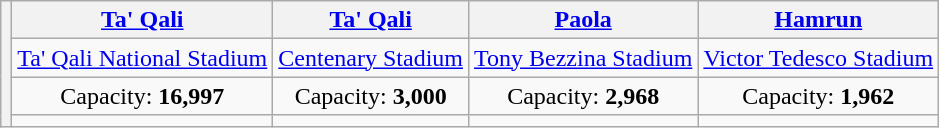<table class="wikitable" style="text-align:center">
<tr>
<th rowspan="5"></th>
<th><a href='#'>Ta' Qali</a></th>
<th><a href='#'>Ta' Qali</a></th>
<th><a href='#'>Paola</a></th>
<th><a href='#'>Hamrun</a></th>
</tr>
<tr>
<td><a href='#'>Ta' Qali National Stadium</a></td>
<td><a href='#'>Centenary Stadium</a></td>
<td><a href='#'>Tony Bezzina Stadium</a></td>
<td><a href='#'>Victor Tedesco Stadium</a></td>
</tr>
<tr>
<td>Capacity: <strong>16,997</strong></td>
<td>Capacity: <strong>3,000</strong></td>
<td>Capacity: <strong>2,968</strong></td>
<td>Capacity: <strong>1,962</strong></td>
</tr>
<tr>
<td></td>
<td></td>
<td></td>
<td></td>
</tr>
</table>
